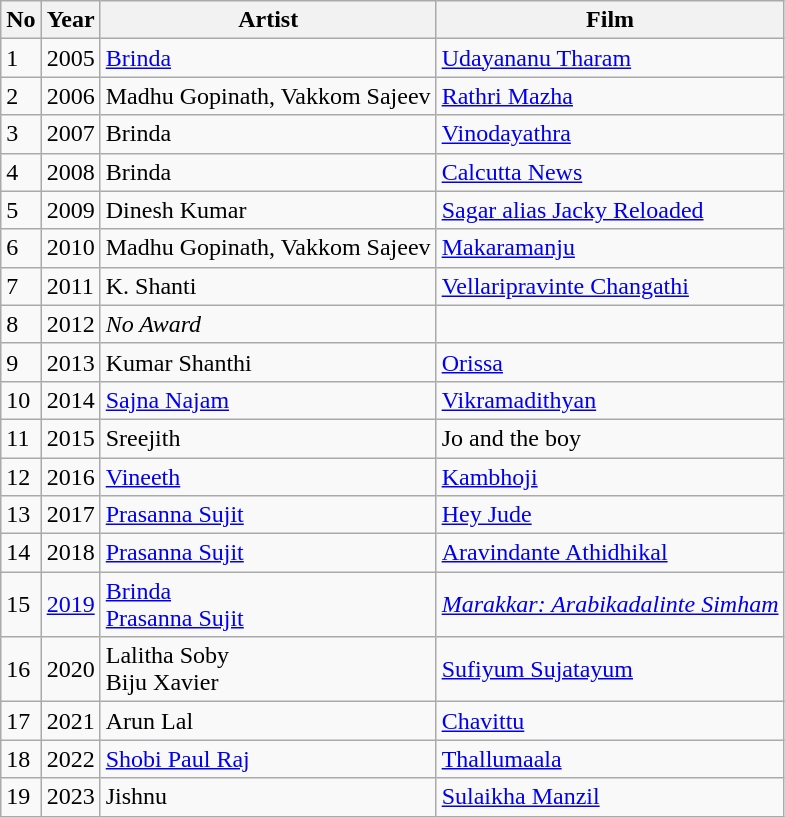<table class="wikitable sortable">
<tr>
<th>No</th>
<th>Year</th>
<th>Artist</th>
<th>Film</th>
</tr>
<tr>
<td>1</td>
<td>2005</td>
<td><a href='#'>Brinda</a></td>
<td><a href='#'>Udayananu Tharam</a></td>
</tr>
<tr>
<td>2</td>
<td>2006</td>
<td>Madhu Gopinath, Vakkom Sajeev</td>
<td><a href='#'>Rathri Mazha</a></td>
</tr>
<tr>
<td>3</td>
<td>2007</td>
<td>Brinda</td>
<td><a href='#'>Vinodayathra</a></td>
</tr>
<tr>
<td>4</td>
<td>2008</td>
<td>Brinda</td>
<td><a href='#'>Calcutta News</a></td>
</tr>
<tr>
<td>5</td>
<td>2009</td>
<td>Dinesh Kumar</td>
<td><a href='#'>Sagar alias Jacky Reloaded</a></td>
</tr>
<tr>
<td>6</td>
<td>2010</td>
<td>Madhu Gopinath, Vakkom Sajeev</td>
<td><a href='#'>Makaramanju</a></td>
</tr>
<tr>
<td>7</td>
<td>2011</td>
<td>K. Shanti</td>
<td><a href='#'>Vellaripravinte Changathi</a></td>
</tr>
<tr>
<td>8</td>
<td>2012</td>
<td><em>No Award</em></td>
<td></td>
</tr>
<tr>
<td>9</td>
<td>2013</td>
<td>Kumar Shanthi</td>
<td><a href='#'>Orissa</a></td>
</tr>
<tr>
<td>10</td>
<td>2014</td>
<td><a href='#'>Sajna Najam</a></td>
<td><a href='#'>Vikramadithyan</a></td>
</tr>
<tr>
<td>11</td>
<td>2015</td>
<td>Sreejith</td>
<td>Jo and the boy</td>
</tr>
<tr>
<td>12</td>
<td>2016</td>
<td><a href='#'>Vineeth</a></td>
<td><a href='#'>Kambhoji</a></td>
</tr>
<tr>
<td>13</td>
<td>2017</td>
<td><a href='#'>Prasanna Sujit</a></td>
<td><a href='#'>Hey Jude</a></td>
</tr>
<tr>
<td>14</td>
<td>2018</td>
<td><a href='#'>Prasanna Sujit</a></td>
<td><a href='#'>Aravindante Athidhikal</a></td>
</tr>
<tr>
<td>15</td>
<td><a href='#'>2019</a></td>
<td><a href='#'>Brinda</a><br><a href='#'>Prasanna Sujit</a></td>
<td><em><a href='#'>Marakkar: Arabikadalinte Simham</a></em></td>
</tr>
<tr>
<td>16</td>
<td>2020</td>
<td>Lalitha Soby<br>Biju Xavier</td>
<td><a href='#'>Sufiyum Sujatayum</a></td>
</tr>
<tr>
<td>17</td>
<td>2021</td>
<td>Arun Lal</td>
<td><a href='#'>Chavittu</a></td>
</tr>
<tr>
<td>18</td>
<td>2022</td>
<td><a href='#'>Shobi Paul Raj</a></td>
<td><a href='#'>Thallumaala</a></td>
</tr>
<tr>
<td>19</td>
<td>2023</td>
<td>Jishnu</td>
<td><a href='#'>Sulaikha Manzil</a></td>
</tr>
</table>
